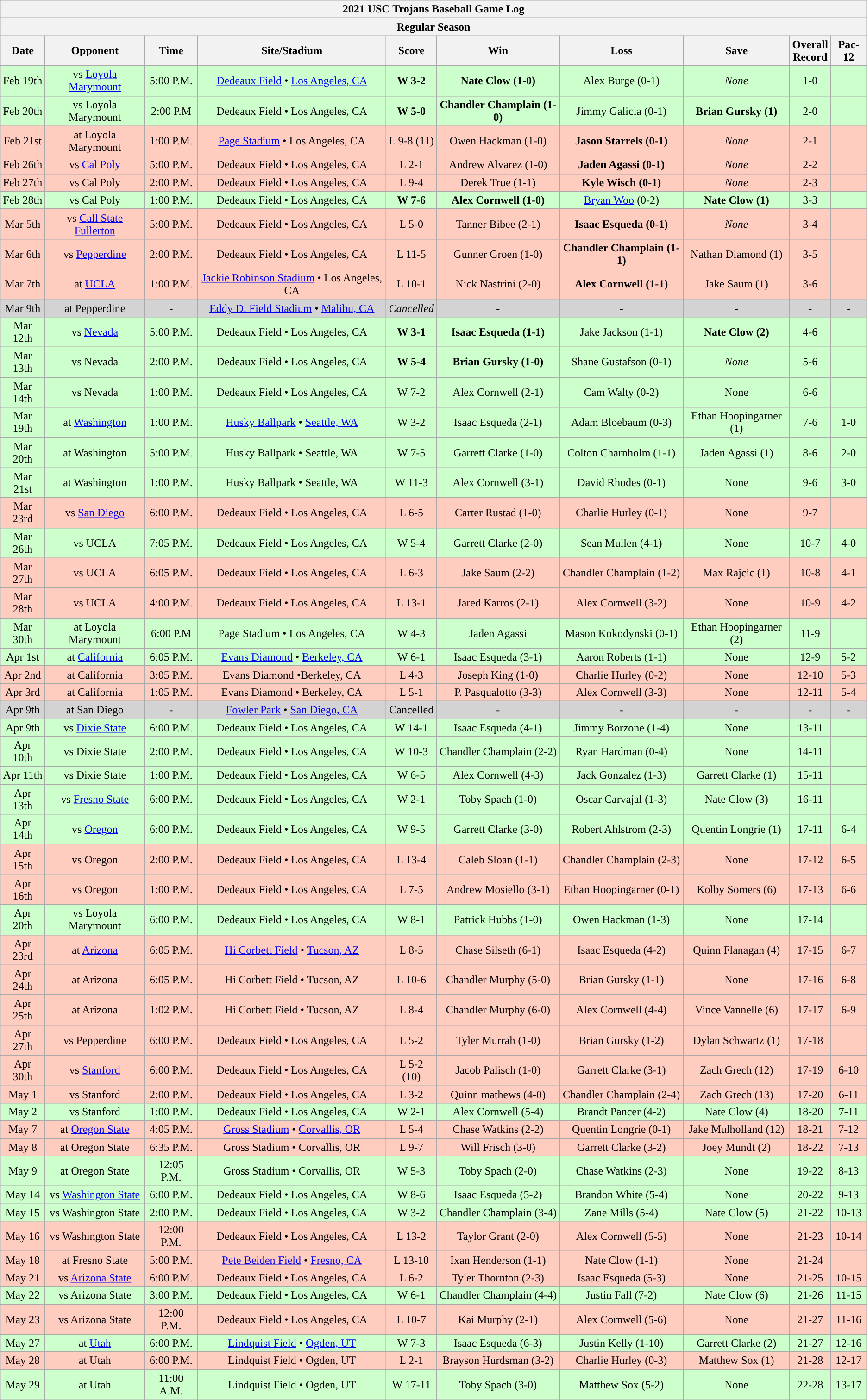<table class="wikitable">
<tr>
<th colspan="10">2021 USC Trojans Baseball Game Log</th>
</tr>
<tr>
<th colspan="10">Regular Season</th>
</tr>
<tr>
<th>Date</th>
<th>Opponent</th>
<th>Time</th>
<th>Site/Stadium</th>
<th>Score</th>
<th>Win</th>
<th>Loss</th>
<th>Save</th>
<th>Overall<br>Record</th>
<th>Pac-12</th>
</tr>
<tr align="center" bgcolor=ccffcc>
<td>Feb 19th</td>
<td>vs <a href='#'>Loyola Marymount</a></td>
<td>5:00 P.M.</td>
<td><a href='#'>Dedeaux Field</a> • <a href='#'>Los Angeles, CA</a></td>
<td><strong>W 3-2</strong></td>
<td><strong>Nate Clow (1-0)</strong></td>
<td>Alex Burge (0-1)</td>
<td><em>None</em></td>
<td>1-0</td>
<td></td>
</tr>
<tr align="center" bgcolor=ccffcc>
<td>Feb 20th</td>
<td>vs Loyola Marymount</td>
<td>2:00 P.M</td>
<td>Dedeaux Field • Los Angeles, CA</td>
<td><strong>W 5-0</strong></td>
<td><strong>Chandler Champlain (1-0)</strong></td>
<td>Jimmy Galicia (0-1)</td>
<td><strong>Brian Gursky (1)</strong></td>
<td>2-0</td>
<td></td>
</tr>
<tr align="center" bgcolor=ffccc>
<td>Feb 21st</td>
<td>at Loyola Marymount</td>
<td>1:00 P.M.</td>
<td><a href='#'>Page Stadium</a> • Los Angeles, CA</td>
<td>L 9-8 (11)</td>
<td>Owen Hackman (1-0)</td>
<td><strong>Jason Starrels (0-1)</strong></td>
<td><em>None</em></td>
<td>2-1</td>
<td></td>
</tr>
<tr align="center" bgcolor=ffccc>
<td>Feb 26th</td>
<td>vs <a href='#'>Cal Poly</a></td>
<td>5:00 P.M.</td>
<td>Dedeaux Field • Los Angeles, CA</td>
<td>L 2-1</td>
<td>Andrew Alvarez (1-0)</td>
<td><strong>Jaden Agassi (0-1)</strong></td>
<td><em>None</em></td>
<td>2-2</td>
<td></td>
</tr>
<tr align="center" bgcolor=ffccc>
<td>Feb 27th</td>
<td>vs Cal Poly</td>
<td>2:00 P.M.</td>
<td>Dedeaux Field • Los Angeles, CA</td>
<td>L 9-4</td>
<td>Derek True (1-1)</td>
<td><strong>Kyle Wisch (0-1)</strong></td>
<td><em>None</em></td>
<td>2-3</td>
<td></td>
</tr>
<tr align="center" bgcolor=ccffcc>
<td>Feb 28th</td>
<td>vs Cal Poly</td>
<td>1:00 P.M.</td>
<td>Dedeaux Field • Los Angeles, CA</td>
<td><strong>W 7-6</strong></td>
<td><strong>Alex Cornwell (1-0)</strong></td>
<td><a href='#'>Bryan Woo</a> (0-2)</td>
<td><strong>Nate Clow (1)</strong></td>
<td>3-3</td>
<td></td>
</tr>
<tr align="center" bgcolor=ffccc>
<td>Mar 5th</td>
<td>vs <a href='#'>Call State Fullerton</a></td>
<td>5:00 P.M.</td>
<td>Dedeaux Field • Los Angeles, CA</td>
<td>L 5-0</td>
<td>Tanner Bibee (2-1)</td>
<td><strong>Isaac Esqueda (0-1)</strong></td>
<td><em>None</em></td>
<td>3-4</td>
<td></td>
</tr>
<tr align="center" bgcolor=ffccc>
<td>Mar 6th</td>
<td>vs <a href='#'>Pepperdine</a></td>
<td>2:00 P.M.</td>
<td>Dedeaux Field • Los Angeles, CA</td>
<td>L 11-5</td>
<td>Gunner Groen (1-0)</td>
<td><strong>Chandler Champlain (1-1)</strong></td>
<td>Nathan Diamond (1)</td>
<td>3-5</td>
<td></td>
</tr>
<tr align="center" bgcolor=ffccc>
<td>Mar 7th</td>
<td>at <a href='#'>UCLA</a></td>
<td>1:00 P.M.</td>
<td><a href='#'>Jackie Robinson Stadium</a> • Los Angeles, CA</td>
<td>L 10-1</td>
<td>Nick Nastrini (2-0)</td>
<td><strong>Alex Cornwell (1-1)</strong></td>
<td>Jake Saum (1)</td>
<td>3-6</td>
<td></td>
</tr>
<tr align="center" bgcolor=d3d3d3>
<td>Mar 9th</td>
<td>at Pepperdine</td>
<td>-</td>
<td><a href='#'>Eddy D. Field Stadium</a> • <a href='#'>Malibu, CA</a></td>
<td><em>Cancelled</em></td>
<td>-</td>
<td>-</td>
<td>-</td>
<td>-</td>
<td>-</td>
</tr>
<tr align="center" bgcolor=ccffcc>
<td>Mar 12th</td>
<td>vs <a href='#'>Nevada</a></td>
<td>5:00 P.M.</td>
<td>Dedeaux Field • Los Angeles, CA</td>
<td><strong>W 3-1</strong></td>
<td><strong>Isaac Esqueda (1-1)</strong></td>
<td>Jake Jackson (1-1)</td>
<td><strong>Nate Clow (2)</strong></td>
<td>4-6</td>
<td></td>
</tr>
<tr align="center" bgcolor=ccffcc>
<td>Mar 13th</td>
<td>vs Nevada</td>
<td>2:00 P.M.</td>
<td>Dedeaux Field • Los Angeles, CA</td>
<td><strong>W 5-4</strong></td>
<td><strong>Brian Gursky (1-0)</strong></td>
<td>Shane Gustafson (0-1)</td>
<td><em>None<strong></td>
<td>5-6</td>
<td></td>
</tr>
<tr align="center" bgcolor=ccffcc>
<td>Mar 14th</td>
<td>vs Nevada</td>
<td>1:00 P.M.</td>
<td>Dedeaux Field • Los Angeles, CA</td>
<td></strong>W 7-2<strong></td>
<td></strong>Alex Cornwell (2-1)<strong></td>
<td>Cam Walty (0-2)</td>
<td></em>None<em></td>
<td>6-6</td>
<td></td>
</tr>
<tr align="center" bgcolor=ccffcc>
<td>Mar 19th</td>
<td>at <a href='#'>Washington</a></td>
<td>1:00 P.M.</td>
<td><a href='#'>Husky Ballpark</a> • <a href='#'>Seattle, WA</a></td>
<td></strong>W 3-2<strong></td>
<td></strong>Isaac Esqueda (2-1)<strong></td>
<td>Adam Bloebaum (0-3)</td>
<td></strong>Ethan Hoopingarner (1)<strong></td>
<td>7-6</td>
<td>1-0</td>
</tr>
<tr align="center" bgcolor=ccffcc>
<td>Mar 20th</td>
<td>at Washington</td>
<td>5:00 P.M.</td>
<td>Husky Ballpark • Seattle, WA</td>
<td></strong>W 7-5<strong></td>
<td></strong>Garrett Clarke (1-0)<strong></td>
<td>Colton Charnholm (1-1)</td>
<td></strong>Jaden Agassi (1)<strong></td>
<td>8-6</td>
<td>2-0</td>
</tr>
<tr align="center" bgcolor=ccffcc>
<td>Mar 21st</td>
<td>at Washington</td>
<td>1:00 P.M.</td>
<td>Husky Ballpark • Seattle, WA</td>
<td></strong>W 11-3<strong></td>
<td></strong>Alex Cornwell (3-1)<strong></td>
<td>David Rhodes (0-1)</td>
<td></em>None<em></td>
<td>9-6</td>
<td>3-0</td>
</tr>
<tr align="center" bgcolor=ffccc>
<td>Mar 23rd</td>
<td>vs <a href='#'>San Diego</a></td>
<td>6:00 P.M.</td>
<td>Dedeaux Field • Los Angeles, CA</td>
<td>L 6-5</td>
<td>Carter Rustad (1-0)</td>
<td></strong>Charlie Hurley (0-1)<strong></td>
<td></em>None<em></td>
<td>9-7</td>
<td></td>
</tr>
<tr align="center" bgcolor=ccffcc>
<td>Mar 26th</td>
<td>vs UCLA</td>
<td>7:05 P.M.</td>
<td>Dedeaux Field • Los Angeles, CA</td>
<td></strong>W 5-4<strong></td>
<td></strong>Garrett Clarke (2-0)<strong></td>
<td>Sean Mullen (4-1)</td>
<td></em>None<em></td>
<td>10-7</td>
<td>4-0</td>
</tr>
<tr align="center" bgcolor=ffccc>
<td>Mar 27th</td>
<td>vs UCLA</td>
<td>6:05 P.M.</td>
<td>Dedeaux Field • Los Angeles, CA</td>
<td>L 6-3</td>
<td>Jake Saum (2-2)</td>
<td></strong>Chandler Champlain (1-2)<strong></td>
<td>Max Rajcic (1)</td>
<td>10-8</td>
<td>4-1</td>
</tr>
<tr align="center" bgcolor=ffccc>
<td>Mar 28th</td>
<td>vs UCLA</td>
<td>4:00 P.M.</td>
<td>Dedeaux Field • Los Angeles, CA</td>
<td>L 13-1</td>
<td>Jared Karros (2-1)</td>
<td></strong>Alex Cornwell (3-2)<strong></td>
<td></em>None<em></td>
<td>10-9</td>
<td>4-2</td>
</tr>
<tr align="center" bgcolor=ccffcc>
<td>Mar 30th</td>
<td>at Loyola Marymount</td>
<td>6:00 P.M</td>
<td>Page Stadium • Los Angeles, CA</td>
<td></strong>W 4-3<strong></td>
<td></strong>Jaden Agassi<strong></td>
<td>Mason Kokodynski (0-1)</td>
<td></strong>Ethan Hoopingarner (2)<strong></td>
<td>11-9</td>
<td></td>
</tr>
<tr align="center" bgcolor=ccffcc>
<td>Apr 1st</td>
<td>at <a href='#'>California</a></td>
<td>6:05 P.M.</td>
<td><a href='#'>Evans Diamond</a> • <a href='#'>Berkeley, CA</a></td>
<td></strong>W 6-1<strong></td>
<td></strong>Isaac Esqueda (3-1)<strong></td>
<td>Aaron Roberts (1-1)</td>
<td></em>None<em></td>
<td>12-9</td>
<td>5-2</td>
</tr>
<tr align="center" bgcolor=ffccc>
<td>Apr 2nd</td>
<td>at California</td>
<td>3:05 P.M.</td>
<td>Evans Diamond •Berkeley, CA</td>
<td>L 4-3</td>
<td>Joseph King (1-0)</td>
<td></strong>Charlie Hurley (0-2)<strong></td>
<td></em>None<em></td>
<td>12-10</td>
<td>5-3</td>
</tr>
<tr align="center" bgcolor=ffccc>
<td>Apr 3rd</td>
<td>at California</td>
<td>1:05 P.M.</td>
<td>Evans Diamond • Berkeley, CA</td>
<td>L 5-1</td>
<td>P. Pasqualotto (3-3)</td>
<td></strong>Alex Cornwell (3-3)<strong></td>
<td></em>None<em></td>
<td>12-11</td>
<td>5-4</td>
</tr>
<tr align="center" bgcolor=d3d3d3>
<td>Apr 9th</td>
<td>at San Diego</td>
<td>-</td>
<td><a href='#'>Fowler Park</a> • <a href='#'>San Diego, CA</a></td>
<td></em>Cancelled<em></td>
<td>-</td>
<td>-</td>
<td>-</td>
<td>-</td>
<td>-</td>
</tr>
<tr align="center" bgcolor=ccffcc>
<td>Apr 9th</td>
<td>vs <a href='#'>Dixie State</a></td>
<td>6:00 P.M.</td>
<td>Dedeaux Field • Los Angeles, CA</td>
<td></strong>W 14-1<strong></td>
<td></strong>Isaac Esqueda (4-1)<strong></td>
<td>Jimmy Borzone (1-4)</td>
<td></em>None<em></td>
<td>13-11</td>
<td></td>
</tr>
<tr align="center" bgcolor=ccffcc>
<td>Apr 10th</td>
<td>vs Dixie State</td>
<td>2;00 P.M.</td>
<td>Dedeaux Field • Los Angeles, CA</td>
<td></strong>W 10-3<strong></td>
<td></strong>Chandler Champlain (2-2)<strong></td>
<td>Ryan Hardman (0-4)</td>
<td></em>None<em></td>
<td>14-11</td>
<td></td>
</tr>
<tr align="center" bgcolor=ccffcc>
<td>Apr 11th</td>
<td>vs Dixie State</td>
<td>1:00 P.M.</td>
<td>Dedeaux Field • Los Angeles, CA</td>
<td></strong>W 6-5<strong></td>
<td></strong>Alex Cornwell (4-3)<strong></td>
<td>Jack Gonzalez (1-3)</td>
<td></strong>Garrett Clarke (1)<strong></td>
<td>15-11</td>
<td></td>
</tr>
<tr align="center" bgcolor=ccffcc>
<td>Apr 13th</td>
<td>vs <a href='#'>Fresno State</a></td>
<td>6:00 P.M.</td>
<td>Dedeaux Field • Los Angeles, CA</td>
<td></strong>W 2-1<strong></td>
<td></strong>Toby Spach (1-0)<strong></td>
<td>Oscar Carvajal (1-3)</td>
<td></strong>Nate Clow (3)<strong></td>
<td>16-11</td>
<td></td>
</tr>
<tr align="center" bgcolor=ccffcc>
<td>Apr 14th</td>
<td>vs <a href='#'>Oregon</a></td>
<td>6:00 P.M.</td>
<td>Dedeaux Field • Los Angeles, CA</td>
<td></strong>W 9-5<strong></td>
<td></strong>Garrett Clarke (3-0)<strong></td>
<td>Robert Ahlstrom (2-3)</td>
<td></strong>Quentin Longrie (1)<strong></td>
<td>17-11</td>
<td>6-4</td>
</tr>
<tr align="center" bgcolor=ffccc>
<td>Apr 15th</td>
<td>vs Oregon</td>
<td>2:00 P.M.</td>
<td>Dedeaux Field • Los Angeles, CA</td>
<td>L 13-4</td>
<td>Caleb Sloan (1-1)</td>
<td></strong>Chandler Champlain (2-3)<strong></td>
<td></em>None<em></td>
<td>17-12</td>
<td>6-5</td>
</tr>
<tr align="center" bgcolor=ffccc>
<td>Apr 16th</td>
<td>vs Oregon</td>
<td>1:00 P.M.</td>
<td>Dedeaux Field • Los Angeles, CA</td>
<td>L 7-5</td>
<td>Andrew Mosiello (3-1)</td>
<td></strong>Ethan Hoopingarner (0-1)<strong></td>
<td>Kolby Somers (6)</td>
<td>17-13</td>
<td>6-6</td>
</tr>
<tr align="center" bgcolor=ccffcc>
<td>Apr 20th</td>
<td>vs Loyola Marymount</td>
<td>6:00 P.M.</td>
<td>Dedeaux Field • Los Angeles, CA</td>
<td></strong>W 8-1<strong></td>
<td></strong>Patrick Hubbs (1-0)<strong></td>
<td>Owen Hackman (1-3)</td>
<td></em>None<em></td>
<td>17-14</td>
<td></td>
</tr>
<tr align="center" bgcolor=ffccc>
<td>Apr 23rd</td>
<td>at <a href='#'>Arizona</a></td>
<td>6:05 P.M.</td>
<td><a href='#'>Hi Corbett Field</a> • <a href='#'>Tucson, AZ</a></td>
<td>L 8-5</td>
<td>Chase Silseth (6-1)</td>
<td></strong>Isaac Esqueda (4-2)<strong></td>
<td>Quinn Flanagan (4)</td>
<td>17-15</td>
<td>6-7</td>
</tr>
<tr align="center" bgcolor=ffccc>
<td>Apr 24th</td>
<td>at Arizona</td>
<td>6:05 P.M.</td>
<td>Hi Corbett Field • Tucson, AZ</td>
<td>L 10-6</td>
<td>Chandler Murphy (5-0)</td>
<td></strong>Brian Gursky (1-1)<strong></td>
<td></em>None<em></td>
<td>17-16</td>
<td>6-8</td>
</tr>
<tr align="center" bgcolor=ffccc>
<td>Apr 25th</td>
<td>at Arizona</td>
<td>1:02 P.M.</td>
<td>Hi Corbett Field • Tucson, AZ</td>
<td>L 8-4</td>
<td>Chandler Murphy (6-0)</td>
<td></strong>Alex Cornwell (4-4)<strong></td>
<td>Vince Vannelle (6)</td>
<td>17-17</td>
<td>6-9</td>
</tr>
<tr align="center" bgcolor=ffccc>
<td>Apr 27th</td>
<td>vs Pepperdine</td>
<td>6:00 P.M.</td>
<td>Dedeaux Field • Los Angeles, CA</td>
<td>L 5-2</td>
<td>Tyler Murrah (1-0)</td>
<td></strong>Brian Gursky (1-2)<strong></td>
<td>Dylan Schwartz (1)</td>
<td>17-18</td>
<td></td>
</tr>
<tr align="center" bgcolor=ffccc>
<td>Apr 30th</td>
<td>vs <a href='#'>Stanford</a></td>
<td>6:00 P.M.</td>
<td>Dedeaux Field • Los Angeles, CA</td>
<td>L 5-2 (10)</td>
<td>Jacob Palisch (1-0)</td>
<td></strong>Garrett Clarke (3-1)<strong></td>
<td>Zach Grech (12)</td>
<td>17-19</td>
<td>6-10</td>
</tr>
<tr align="center" bgcolor=ffccc>
<td>May 1</td>
<td>vs Stanford</td>
<td>2:00 P.M.</td>
<td>Dedeaux Field • Los Angeles, CA</td>
<td>L 3-2</td>
<td>Quinn mathews (4-0)</td>
<td></strong>Chandler Champlain (2-4)<strong></td>
<td>Zach Grech (13)</td>
<td>17-20</td>
<td>6-11</td>
</tr>
<tr align="center" bgcolor=ccffcc>
<td>May 2</td>
<td>vs Stanford</td>
<td>1:00 P.M.</td>
<td>Dedeaux Field • Los Angeles, CA</td>
<td></strong>W 2-1<strong></td>
<td></strong>Alex Cornwell (5-4)<strong></td>
<td>Brandt Pancer (4-2)</td>
<td></strong>Nate Clow (4)<strong></td>
<td>18-20</td>
<td>7-11</td>
</tr>
<tr align="center" bgcolor=ffccc>
<td>May 7</td>
<td>at <a href='#'>Oregon State</a></td>
<td>4:05 P.M.</td>
<td><a href='#'>Gross Stadium</a> • <a href='#'>Corvallis, OR</a></td>
<td>L 5-4</td>
<td>Chase Watkins (2-2)</td>
<td></strong>Quentin Longrie (0-1)<strong></td>
<td>Jake Mulholland (12)</td>
<td>18-21</td>
<td>7-12</td>
</tr>
<tr align="center" bgcolor=ffccc>
<td>May 8</td>
<td>at Oregon State</td>
<td>6:35 P.M.</td>
<td>Gross Stadium • Corvallis, OR</td>
<td>L 9-7</td>
<td>Will Frisch (3-0)</td>
<td></strong>Garrett Clarke (3-2)<strong></td>
<td>Joey Mundt (2)</td>
<td>18-22</td>
<td>7-13</td>
</tr>
<tr align="center" bgcolor=ccffcc>
<td>May 9</td>
<td>at Oregon State</td>
<td>12:05 P.M.</td>
<td>Gross Stadium • Corvallis, OR</td>
<td></strong>W 5-3<strong></td>
<td></strong>Toby Spach (2-0)<strong></td>
<td>Chase Watkins (2-3)</td>
<td></em>None<em></td>
<td>19-22</td>
<td>8-13</td>
</tr>
<tr align="center" bgcolor=ccffcc>
<td>May 14</td>
<td>vs <a href='#'>Washington State</a></td>
<td>6:00 P.M.</td>
<td>Dedeaux Field • Los Angeles, CA</td>
<td></strong>W 8-6<strong></td>
<td></strong>Isaac Esqueda (5-2)<strong></td>
<td>Brandon White (5-4)</td>
<td></em>None<em></td>
<td>20-22</td>
<td>9-13</td>
</tr>
<tr align="center" bgcolor=ccffcc>
<td>May 15</td>
<td>vs Washington State</td>
<td>2:00 P.M.</td>
<td>Dedeaux Field • Los Angeles, CA</td>
<td></strong>W 3-2<strong></td>
<td></strong>Chandler Champlain (3-4)<strong></td>
<td>Zane Mills (5-4)</td>
<td></strong>Nate Clow (5)<strong></td>
<td>21-22</td>
<td>10-13</td>
</tr>
<tr align="center" bgcolor=ffccc>
<td>May 16</td>
<td>vs Washington State</td>
<td>12:00 P.M.</td>
<td>Dedeaux Field • Los Angeles, CA</td>
<td>L 13-2</td>
<td>Taylor Grant (2-0)</td>
<td></strong>Alex Cornwell (5-5)<strong></td>
<td></em>None<em></td>
<td>21-23</td>
<td>10-14</td>
</tr>
<tr align="center" bgcolor=ffccc>
<td>May 18</td>
<td>at Fresno State</td>
<td>5:00 P.M.</td>
<td><a href='#'>Pete Beiden Field</a> • <a href='#'>Fresno, CA</a></td>
<td>L 13-10</td>
<td>Ixan Henderson (1-1)</td>
<td></strong>Nate Clow (1-1)<strong></td>
<td></em>None<em></td>
<td>21-24</td>
<td></td>
</tr>
<tr align="center" bgcolor=ffccc>
<td>May 21</td>
<td>vs <a href='#'>Arizona State</a></td>
<td>6:00 P.M.</td>
<td>Dedeaux Field • Los Angeles, CA</td>
<td>L 6-2</td>
<td>Tyler Thornton (2-3)</td>
<td></strong>Isaac Esqueda (5-3)<strong></td>
<td></em>None<em></td>
<td>21-25</td>
<td>10-15</td>
</tr>
<tr align="center" bgcolor=ccffcc>
<td>May 22</td>
<td>vs Arizona State</td>
<td>3:00 P.M.</td>
<td>Dedeaux Field • Los Angeles, CA</td>
<td></strong>W 6-1<strong></td>
<td></strong>Chandler Champlain (4-4)<strong></td>
<td>Justin Fall (7-2)</td>
<td></strong>Nate Clow (6)<strong></td>
<td>21-26</td>
<td>11-15</td>
</tr>
<tr align="center" bgcolor=ffccc>
<td>May 23</td>
<td>vs Arizona State</td>
<td>12:00 P.M.</td>
<td>Dedeaux Field • Los Angeles, CA</td>
<td>L 10-7</td>
<td>Kai Murphy (2-1)</td>
<td></strong>Alex Cornwell (5-6)<strong></td>
<td></em>None<em></td>
<td>21-27</td>
<td>11-16</td>
</tr>
<tr align="center" bgcolor=ccffcc>
<td>May 27</td>
<td>at <a href='#'>Utah</a></td>
<td>6:00 P.M.</td>
<td><a href='#'>Lindquist Field</a> • <a href='#'>Ogden, UT</a></td>
<td></strong>W 7-3<strong></td>
<td></strong>Isaac Esqueda (6-3)<strong></td>
<td>Justin Kelly (1-10)</td>
<td></strong>Garrett Clarke (2)<strong></td>
<td>21-27</td>
<td>12-16</td>
</tr>
<tr align="center" bgcolor=ffccc>
<td>May 28</td>
<td>at Utah</td>
<td>6:00 P.M.</td>
<td>Lindquist Field • Ogden, UT</td>
<td>L 2-1</td>
<td>Brayson Hurdsman (3-2)</td>
<td></strong>Charlie Hurley (0-3)<strong></td>
<td>Matthew Sox (1)</td>
<td>21-28</td>
<td>12-17</td>
</tr>
<tr align="center" bgcolor=ccffcc>
<td>May 29</td>
<td>at Utah</td>
<td>11:00 A.M.</td>
<td>Lindquist Field • Ogden, UT</td>
<td></strong>W 17-11<strong></td>
<td></strong>Toby Spach (3-0)<strong></td>
<td>Matthew Sox (5-2)</td>
<td></em>None<em></td>
<td>22-28</td>
<td>13-17</td>
</tr>
</table>
